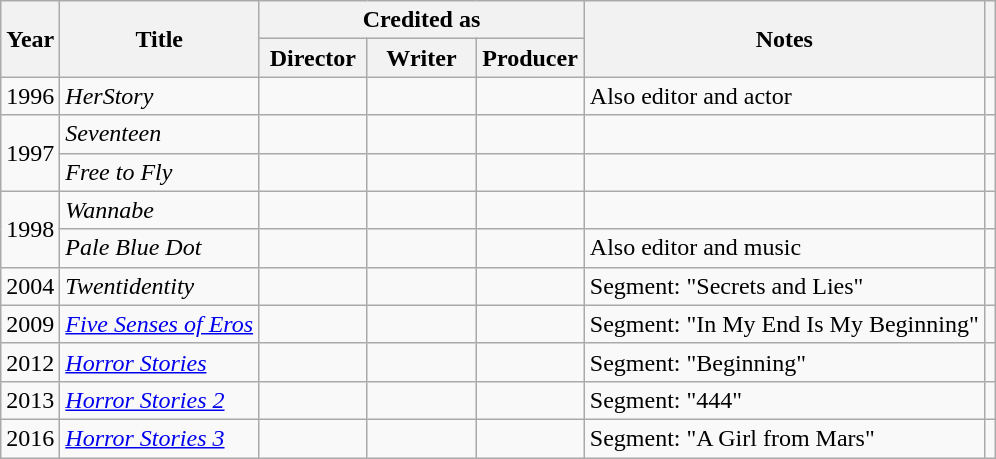<table class="wikitable sortable">
<tr>
<th rowspan="2">Year</th>
<th rowspan="2">Title</th>
<th colspan="3">Credited as</th>
<th rowspan="2" scope="col" class="unsortable">Notes</th>
<th rowspan="2" scope="col" class="unsortable"></th>
</tr>
<tr>
<th width="65">Director</th>
<th width="65">Writer</th>
<th width="65">Producer</th>
</tr>
<tr>
<td>1996</td>
<td><em>HerStory</em></td>
<td></td>
<td></td>
<td></td>
<td>Also editor and actor</td>
<td></td>
</tr>
<tr>
<td rowspan="2">1997</td>
<td><em>Seventeen</em></td>
<td></td>
<td></td>
<td></td>
<td></td>
<td></td>
</tr>
<tr>
<td><em>Free to Fly</em></td>
<td></td>
<td></td>
<td></td>
<td></td>
</tr>
<tr>
<td rowspan="2">1998</td>
<td><em>Wannabe</em></td>
<td></td>
<td></td>
<td></td>
<td></td>
<td></td>
</tr>
<tr>
<td><em>Pale Blue Dot</em></td>
<td></td>
<td></td>
<td></td>
<td>Also editor and music</td>
<td></td>
</tr>
<tr>
<td>2004</td>
<td><em>Twentidentity</em></td>
<td></td>
<td></td>
<td></td>
<td>Segment: "Secrets and Lies"</td>
<td></td>
</tr>
<tr>
<td>2009</td>
<td><em><a href='#'>Five Senses of Eros</a></em></td>
<td></td>
<td></td>
<td></td>
<td>Segment: "In My End Is My Beginning"</td>
<td></td>
</tr>
<tr>
<td>2012</td>
<td><em><a href='#'>Horror Stories</a></em></td>
<td></td>
<td></td>
<td></td>
<td>Segment: "Beginning"</td>
<td></td>
</tr>
<tr>
<td>2013</td>
<td><em><a href='#'>Horror Stories 2</a></em></td>
<td></td>
<td></td>
<td></td>
<td>Segment: "444"</td>
<td></td>
</tr>
<tr>
<td>2016</td>
<td><em><a href='#'>Horror Stories 3</a></em></td>
<td></td>
<td></td>
<td></td>
<td>Segment: "A Girl from Mars"</td>
<td></td>
</tr>
</table>
